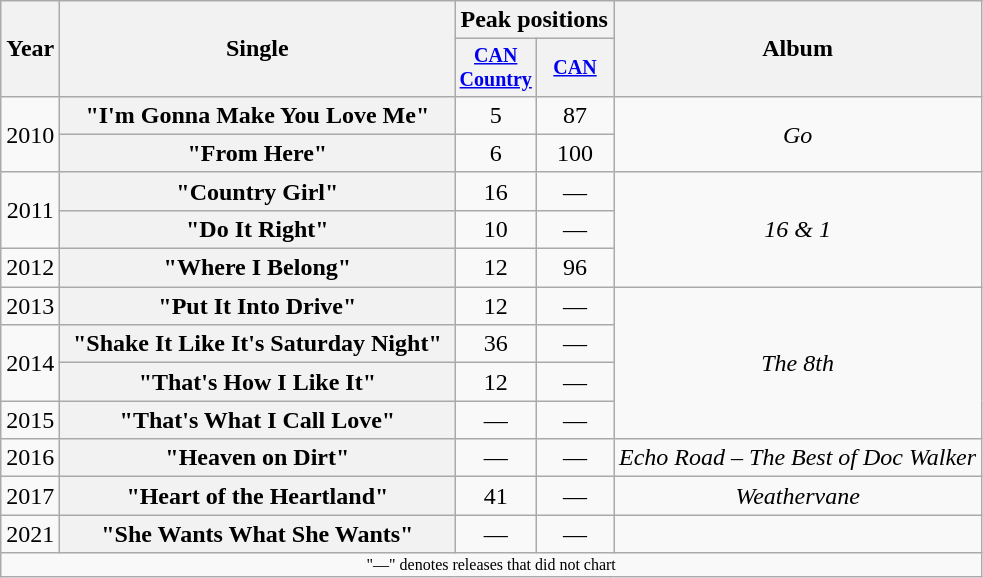<table class="wikitable plainrowheaders" style="text-align:center;">
<tr>
<th rowspan="2">Year</th>
<th rowspan="2" style="width:16em;">Single</th>
<th colspan="2">Peak positions</th>
<th rowspan="2">Album</th>
</tr>
<tr style="font-size:smaller;">
<th width="45"><a href='#'>CAN Country</a><br></th>
<th width="45"><a href='#'>CAN</a><br></th>
</tr>
<tr>
<td rowspan="2">2010</td>
<th scope="row">"I'm Gonna Make You Love Me"</th>
<td>5</td>
<td>87</td>
<td rowspan="2"><em>Go</em></td>
</tr>
<tr>
<th scope="row">"From Here"</th>
<td>6</td>
<td>100</td>
</tr>
<tr>
<td rowspan="2">2011</td>
<th scope="row">"Country Girl"</th>
<td>16</td>
<td>—</td>
<td rowspan="3"><em>16 & 1</em></td>
</tr>
<tr>
<th scope="row">"Do It Right"</th>
<td>10</td>
<td>—</td>
</tr>
<tr>
<td>2012</td>
<th scope="row">"Where I Belong"</th>
<td>12</td>
<td>96</td>
</tr>
<tr>
<td>2013</td>
<th scope="row">"Put It Into Drive"</th>
<td>12</td>
<td>—</td>
<td rowspan="4"><em>The 8th</em></td>
</tr>
<tr>
<td rowspan="2">2014</td>
<th scope="row">"Shake It Like It's Saturday Night"</th>
<td>36</td>
<td>—</td>
</tr>
<tr>
<th scope="row">"That's How I Like It"</th>
<td>12</td>
<td>—</td>
</tr>
<tr>
<td>2015</td>
<th scope="row">"That's What I Call Love"</th>
<td>—</td>
<td>—</td>
</tr>
<tr>
<td>2016</td>
<th scope="row">"Heaven on Dirt"</th>
<td>—</td>
<td>—</td>
<td><em>Echo Road – The Best of Doc Walker</em></td>
</tr>
<tr>
<td>2017</td>
<th scope="row">"Heart of the Heartland"</th>
<td>41</td>
<td>—</td>
<td><em>Weathervane</em></td>
</tr>
<tr>
<td>2021</td>
<th scope="row">"She Wants What She Wants"</th>
<td>—</td>
<td>—</td>
<td></td>
</tr>
<tr>
<td colspan="5" style="font-size:8pt">"—" denotes releases that did not chart</td>
</tr>
</table>
